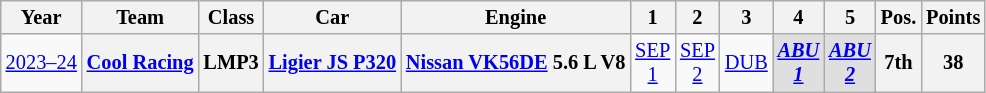<table class="wikitable" style="text-align:center; font-size:85%">
<tr>
<th>Year</th>
<th>Team</th>
<th>Class</th>
<th>Car</th>
<th>Engine</th>
<th>1</th>
<th>2</th>
<th>3</th>
<th>4</th>
<th>5</th>
<th>Pos.</th>
<th>Points</th>
</tr>
<tr>
<td nowrap><a href='#'>2023–24</a></td>
<th nowrap><a href='#'>Cool Racing</a></th>
<th>LMP3</th>
<th nowrap><a href='#'>Ligier JS P320</a></th>
<th nowrap><a href='#'>Nissan VK56DE</a> 5.6 L V8</th>
<td><a href='#'>SEP<br>1</a></td>
<td><a href='#'>SEP<br>2</a></td>
<td><a href='#'>DUB</a></td>
<td style="background:#DFDFDF;"><strong><em><a href='#'>ABU<br>1</a></em></strong><br></td>
<td style="background:#DFDFDF;"><strong><em><a href='#'>ABU<br>2</a></em></strong><br></td>
<th>7th</th>
<th>38</th>
</tr>
</table>
